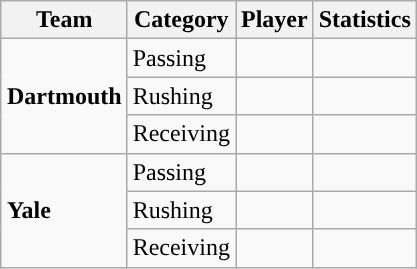<table class="wikitable" style="float: right;">
<tr>
<th>Team</th>
<th>Category</th>
<th>Player</th>
<th>Statistics</th>
</tr>
<tr>
<td rowspan=3><strong>Dartmouth</strong></td>
<td>Passing</td>
<td></td>
<td></td>
</tr>
<tr>
<td>Rushing</td>
<td></td>
<td></td>
</tr>
<tr>
<td>Receiving</td>
<td></td>
<td></td>
</tr>
<tr>
<td rowspan=3><strong>Yale</strong></td>
<td>Passing</td>
<td></td>
<td></td>
</tr>
<tr>
<td>Rushing</td>
<td></td>
<td></td>
</tr>
<tr>
<td>Receiving</td>
<td></td>
<td></td>
</tr>
</table>
